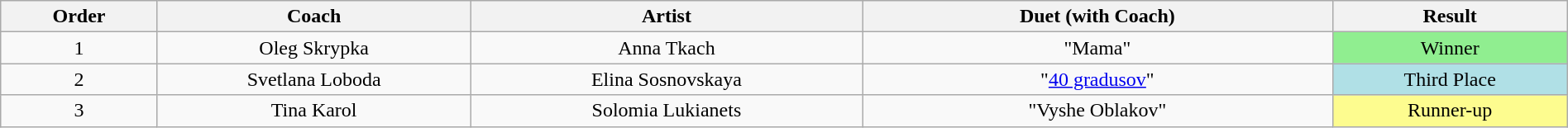<table class="wikitable" style="text-align:center; width:100%;">
<tr>
<th style="width:10%;">Order</th>
<th style="width:20%;">Coach</th>
<th style="width:25%;">Artist</th>
<th style="width:30%;">Duet (with Coach)</th>
<th style="width:25%;">Result</th>
</tr>
<tr>
<td>1</td>
<td>Oleg Skrypka</td>
<td>Anna Tkach</td>
<td>"Mama"</td>
<td style="background:lightgreen">Winner</td>
</tr>
<tr>
<td>2</td>
<td>Svetlana Loboda</td>
<td>Elina Sosnovskaya</td>
<td>"<a href='#'>40 gradusov</a>"</td>
<td style="background:#B0E0E6;">Third Place</td>
</tr>
<tr>
<td>3</td>
<td>Tina Karol</td>
<td>Solomia Lukianets</td>
<td>"Vyshe Oblakov"</td>
<td style="background:#fdfc8f;">Runner-up</td>
</tr>
</table>
